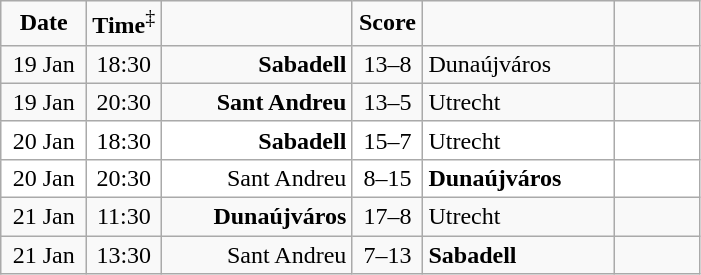<table class=wikitable style="text-align:center;">
<tr>
<td width=50px><strong>Date</strong></td>
<td width=40px><strong>Time</strong><sup>‡</sup></td>
<td width=120px></td>
<td width=40px><strong>Score</strong></td>
<td width=120px></td>
<td width=50px></td>
</tr>
<tr>
<td>19 Jan</td>
<td>18:30</td>
<td style="text-align:right"><strong>Sabadell</strong></td>
<td>13–8</td>
<td style="text-align:left">Dunaújváros</td>
<td></td>
</tr>
<tr>
<td>19 Jan</td>
<td>20:30</td>
<td style="text-align:right"><strong>Sant Andreu</strong></td>
<td>13–5</td>
<td style="text-align:left">Utrecht</td>
<td></td>
</tr>
<tr bgcolor=white>
<td>20 Jan</td>
<td>18:30</td>
<td style="text-align:right"><strong>Sabadell</strong></td>
<td>15–7</td>
<td style="text-align:left">Utrecht</td>
<td></td>
</tr>
<tr bgcolor=white>
<td>20 Jan</td>
<td>20:30</td>
<td style="text-align:right">Sant Andreu</td>
<td>8–15</td>
<td style="text-align:left"><strong>Dunaújváros</strong></td>
<td></td>
</tr>
<tr>
<td>21 Jan</td>
<td>11:30</td>
<td style="text-align:right"><strong>Dunaújváros</strong></td>
<td>17–8</td>
<td style="text-align:left">Utrecht</td>
<td></td>
</tr>
<tr>
<td>21 Jan</td>
<td>13:30</td>
<td style="text-align:right">Sant Andreu</td>
<td>7–13</td>
<td style="text-align:left"><strong>Sabadell</strong></td>
<td></td>
</tr>
</table>
